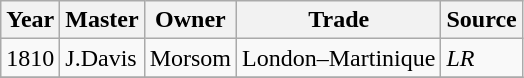<table class=" wikitable">
<tr>
<th>Year</th>
<th>Master</th>
<th>Owner</th>
<th>Trade</th>
<th>Source</th>
</tr>
<tr>
<td>1810</td>
<td>J.Davis</td>
<td>Morsom</td>
<td>London–Martinique</td>
<td><em>LR</em></td>
</tr>
<tr>
</tr>
</table>
